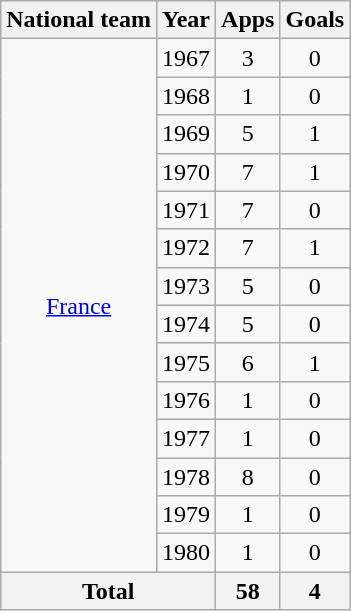<table class="wikitable" style="text-align:center">
<tr>
<th>National team</th>
<th>Year</th>
<th>Apps</th>
<th>Goals</th>
</tr>
<tr>
<td rowspan="14"><a href='#'>France</a></td>
<td>1967</td>
<td>3</td>
<td>0</td>
</tr>
<tr>
<td>1968</td>
<td>1</td>
<td>0</td>
</tr>
<tr>
<td>1969</td>
<td>5</td>
<td>1</td>
</tr>
<tr>
<td>1970</td>
<td>7</td>
<td>1</td>
</tr>
<tr>
<td>1971</td>
<td>7</td>
<td>0</td>
</tr>
<tr>
<td>1972</td>
<td>7</td>
<td>1</td>
</tr>
<tr>
<td>1973</td>
<td>5</td>
<td>0</td>
</tr>
<tr>
<td>1974</td>
<td>5</td>
<td>0</td>
</tr>
<tr>
<td>1975</td>
<td>6</td>
<td>1</td>
</tr>
<tr>
<td>1976</td>
<td>1</td>
<td>0</td>
</tr>
<tr>
<td>1977</td>
<td>1</td>
<td>0</td>
</tr>
<tr>
<td>1978</td>
<td>8</td>
<td>0</td>
</tr>
<tr>
<td>1979</td>
<td>1</td>
<td>0</td>
</tr>
<tr>
<td>1980</td>
<td>1</td>
<td>0</td>
</tr>
<tr>
<th colspan="2">Total</th>
<th>58</th>
<th>4</th>
</tr>
</table>
